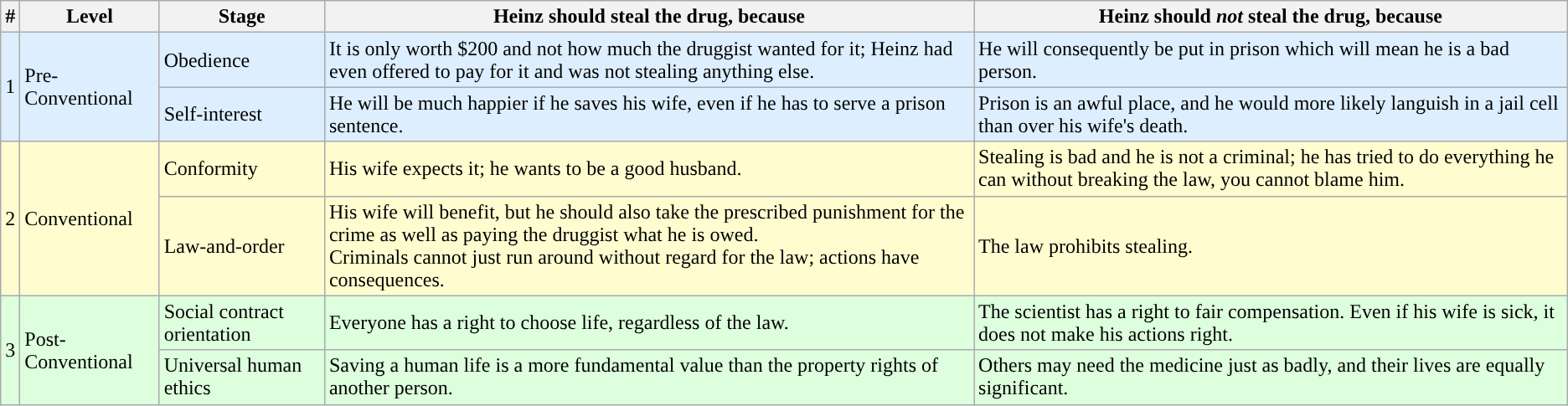<table class="wikitable">
<tr>
<th>#</th>
<th>Level</th>
<th>Stage</th>
<th>Heinz should steal the drug, because</th>
<th>Heinz should <em>not</em> steal the drug, because</th>
</tr>
<tr style="background:#def;">
<td rowspan="2">1</td>
<td rowspan="2">Pre-Conventional</td>
<td>Obedience</td>
<td>It is only worth $200 and not how much the druggist wanted for it; Heinz had even offered to pay for it and was not stealing anything else.</td>
<td>He will consequently be put in prison which will mean he is a bad person.</td>
</tr>
<tr style="background:#def;">
<td>Self-interest</td>
<td>He will be much happier if he saves his wife, even if he has to serve a prison sentence.</td>
<td>Prison is an awful place, and he would more likely languish in a jail cell than over his wife's death.</td>
</tr>
<tr style="background:#FFFDD0;">
<td rowspan="2">2</td>
<td rowspan="2">Conventional</td>
<td>Conformity</td>
<td>His wife expects it; he wants to be a good husband.</td>
<td>Stealing is bad and he is not a criminal; he has tried to do everything he can without breaking the law, you cannot blame him.</td>
</tr>
<tr style="background:#FFFDD0;">
<td>Law-and-order</td>
<td>His wife will benefit, but he should also take the prescribed punishment for the crime as well as paying the druggist what he is owed.<br>Criminals cannot just run around without regard for the law; actions have consequences.</td>
<td>The law prohibits stealing.</td>
</tr>
<tr style="background:#dfd;">
<td rowspan="2">3</td>
<td rowspan="2">Post-Conventional</td>
<td>Social contract orientation</td>
<td>Everyone has a right to choose life, regardless of the law.</td>
<td>The scientist has a right to fair compensation. Even if his wife is sick, it does not make his actions right.</td>
</tr>
<tr style="background:#dfd;">
<td>Universal human ethics</td>
<td>Saving a human life is a more fundamental value than the property rights of another person.</td>
<td>Others may need the medicine just as badly, and their lives are equally significant.</td>
</tr>
</table>
